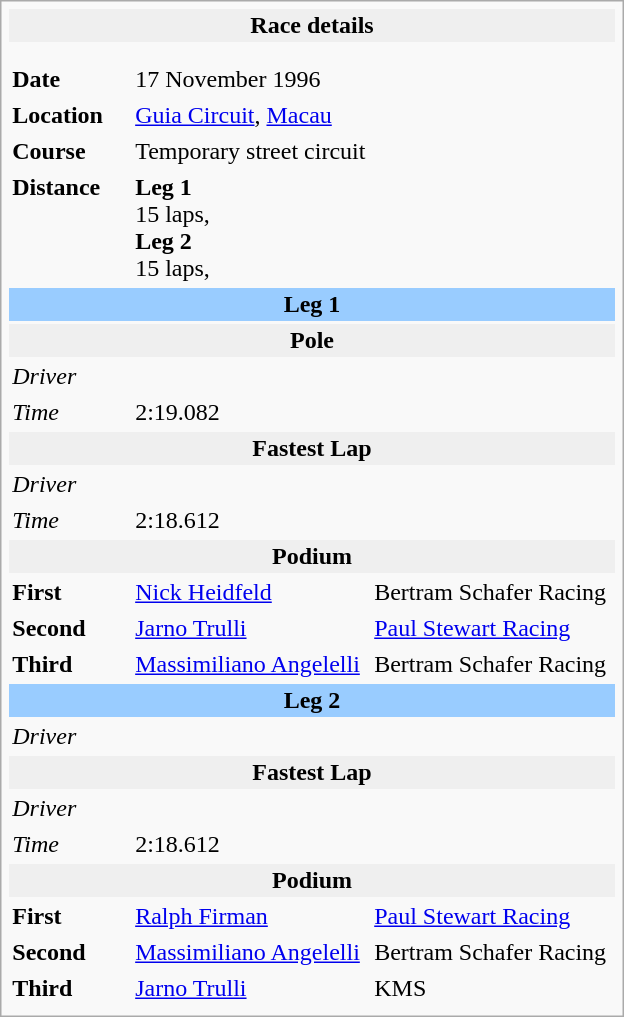<table class="infobox" align="right" cellpadding="2" style="float:right; width: 26em; ">
<tr>
<th colspan="3" bgcolor="#efefef">Race details</th>
</tr>
<tr>
<td colspan="3" style="text-align:center;"></td>
</tr>
<tr>
<td colspan="3" style="text-align:center;"></td>
</tr>
<tr>
<td style="width: 20%;"><strong>Date</strong></td>
<td>17 November 1996</td>
</tr>
<tr>
<td><strong>Location</strong></td>
<td colspan=2><a href='#'>Guia Circuit</a>, <a href='#'>Macau</a></td>
</tr>
<tr>
<td><strong>Course</strong></td>
<td colspan=2>Temporary street circuit<br></td>
</tr>
<tr>
<td><strong>Distance</strong></td>
<td colspan=2><strong>Leg 1</strong><br>15 laps, <br><strong>Leg 2</strong><br>15 laps, </td>
</tr>
<tr>
<td colspan="3" style="text-align:center; background-color:#99ccff"><strong>Leg 1</strong></td>
</tr>
<tr>
<th colspan="3" bgcolor="#efefef">Pole</th>
</tr>
<tr>
<td><em>Driver</em></td>
<td></td>
<td></td>
</tr>
<tr>
<td><em>Time</em></td>
<td colspan=2>2:19.082</td>
</tr>
<tr>
<th colspan="3" bgcolor="#efefef">Fastest Lap</th>
</tr>
<tr>
<td><em>Driver</em></td>
<td></td>
<td></td>
</tr>
<tr>
<td><em>Time</em></td>
<td colspan=2>2:18.612</td>
</tr>
<tr>
<th colspan="3" bgcolor="#efefef">Podium</th>
</tr>
<tr>
<td><strong>First</strong></td>
<td> <a href='#'>Nick Heidfeld</a></td>
<td>Bertram Schafer Racing</td>
</tr>
<tr>
<td><strong>Second</strong></td>
<td> <a href='#'>Jarno Trulli</a></td>
<td><a href='#'>Paul Stewart Racing</a></td>
</tr>
<tr>
<td><strong>Third</strong></td>
<td> <a href='#'>Massimiliano Angelelli</a></td>
<td>Bertram Schafer Racing</td>
</tr>
<tr>
<td colspan="3" style="text-align:center; background-color:#99ccff"><strong>Leg 2</strong></td>
</tr>
<tr>
<td><em>Driver</em></td>
<td></td>
<td></td>
</tr>
<tr>
<th colspan="3" bgcolor="#efefef">Fastest Lap</th>
</tr>
<tr>
<td><em>Driver</em></td>
<td></td>
<td></td>
</tr>
<tr>
<td><em>Time</em></td>
<td colspan=2>2:18.612</td>
</tr>
<tr>
<th colspan="3" bgcolor="#efefef">Podium</th>
</tr>
<tr>
<td><strong>First</strong></td>
<td> <a href='#'>Ralph Firman</a></td>
<td><a href='#'>Paul Stewart Racing</a></td>
</tr>
<tr>
<td><strong>Second</strong></td>
<td> <a href='#'>Massimiliano Angelelli</a></td>
<td>Bertram Schafer Racing</td>
</tr>
<tr>
<td><strong>Third</strong></td>
<td> <a href='#'>Jarno Trulli</a></td>
<td>KMS</td>
</tr>
<tr>
</tr>
</table>
